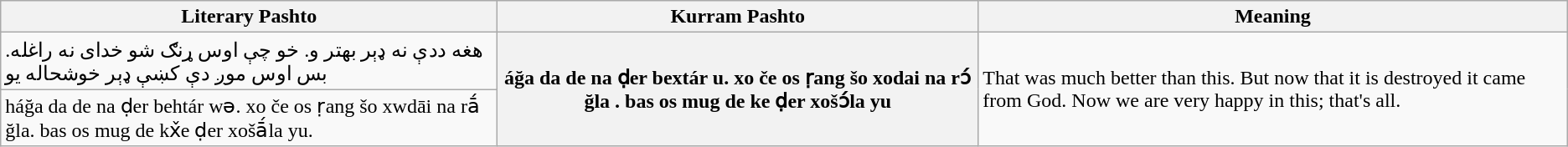<table class="wikitable">
<tr>
<th>Literary Pashto</th>
<th>Kurram Pashto</th>
<th>Meaning</th>
</tr>
<tr>
<td>هغه ددې نه ډېر بهتر و. خو چې اوس ړنګ شو خدای نه راغله. بس اوس موږ دې کښې ډېر خوشحاله يو</td>
<th rowspan="2">áğa da de na ḍer bextár u.  xo če os ṛang šo xodai na rɔ́ ğla . bas os mug de ke ḍer xošɔ́la yu</th>
<td rowspan="2">That was much better than this. But now that it is destroyed it came from God. Now we are very happy in this; that's all.</td>
</tr>
<tr>
<td>háğa da de na ḍer behtár wə. xo če os ṛang šo xwdāi na rā́ ğla. bas os mug de kx̌e ḍer xošā́la yu.</td>
</tr>
</table>
